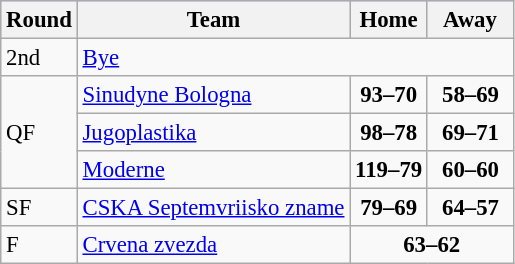<table class="wikitable" style="text-align: left; font-size:95%">
<tr bgcolor="#ccccff">
<th>Round</th>
<th>Team</th>
<th>Home</th>
<th>  Away  </th>
</tr>
<tr>
<td>2nd</td>
<td colspan=3><a href='#'>Bye</a></td>
</tr>
<tr>
<td rowspan=3>QF</td>
<td> <a href='#'>Sinudyne Bologna</a></td>
<td style="text-align:center;"><strong>93–70</strong></td>
<td style="text-align:center;"><strong>58–69</strong></td>
</tr>
<tr>
<td> <a href='#'>Jugoplastika</a></td>
<td style="text-align:center;"><strong>98–78</strong></td>
<td style="text-align:center;"><strong>69–71</strong></td>
</tr>
<tr>
<td> <a href='#'>Moderne</a></td>
<td style="text-align:center;"><strong>119–79</strong></td>
<td style="text-align:center;"><strong>60–60</strong></td>
</tr>
<tr>
<td>SF</td>
<td> <a href='#'>CSKA Septemvriisko zname</a></td>
<td style="text-align:center;"><strong>79–69</strong></td>
<td style="text-align:center;"><strong>64–57</strong></td>
</tr>
<tr>
<td>F</td>
<td> <a href='#'>Crvena zvezda</a></td>
<td colspan=2 align="center"><strong>63–62</strong></td>
</tr>
</table>
